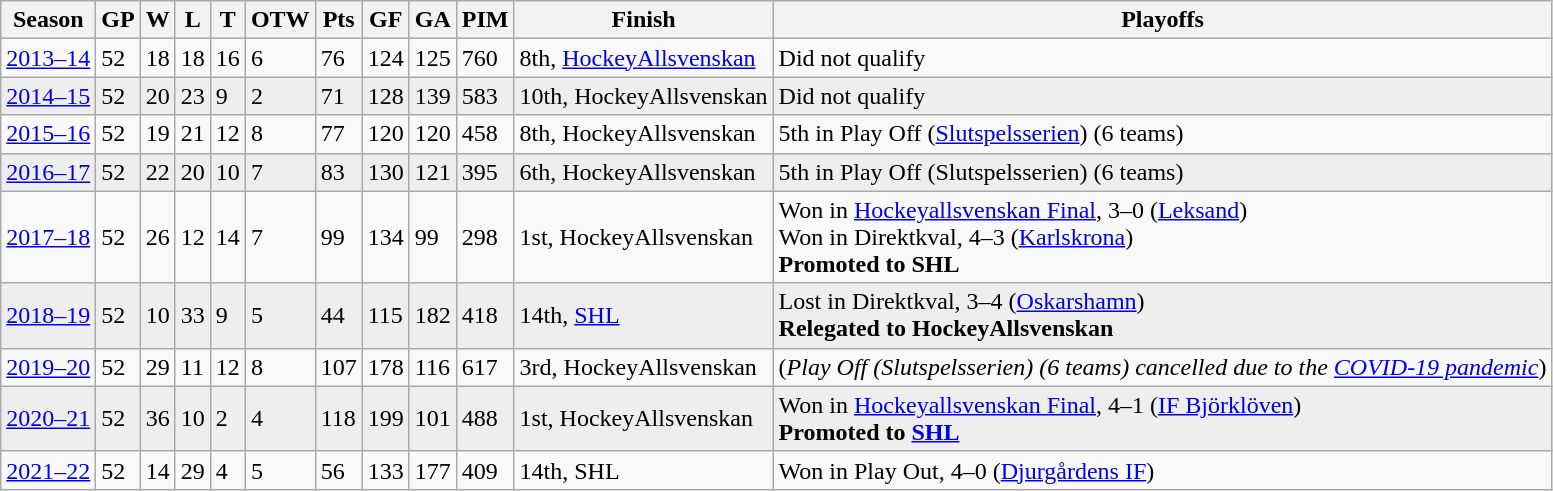<table class="wikitable">
<tr>
<th>Season</th>
<th>GP</th>
<th>W</th>
<th>L</th>
<th>T</th>
<th>OTW</th>
<th>Pts</th>
<th>GF</th>
<th>GA</th>
<th>PIM</th>
<th>Finish</th>
<th>Playoffs</th>
</tr>
<tr>
<td><a href='#'>2013–14</a></td>
<td>52</td>
<td>18</td>
<td>18</td>
<td>16</td>
<td>6</td>
<td>76</td>
<td>124</td>
<td>125</td>
<td>760</td>
<td>8th, <a href='#'>HockeyAllsvenskan</a></td>
<td>Did not qualify</td>
</tr>
<tr bgcolor="#eeeeee">
<td><a href='#'>2014–15</a></td>
<td>52</td>
<td>20</td>
<td>23</td>
<td>9</td>
<td>2</td>
<td>71</td>
<td>128</td>
<td>139</td>
<td>583</td>
<td>10th, HockeyAllsvenskan</td>
<td>Did not qualify</td>
</tr>
<tr>
<td><a href='#'>2015–16</a></td>
<td>52</td>
<td>19</td>
<td>21</td>
<td>12</td>
<td>8</td>
<td>77</td>
<td>120</td>
<td>120</td>
<td>458</td>
<td>8th, HockeyAllsvenskan</td>
<td>5th in Play Off (<a href='#'>Slutspelsserien</a>) (6 teams)</td>
</tr>
<tr bgcolor="#eeeeee">
<td><a href='#'>2016–17</a></td>
<td>52</td>
<td>22</td>
<td>20</td>
<td>10</td>
<td>7</td>
<td>83</td>
<td>130</td>
<td>121</td>
<td>395</td>
<td>6th, HockeyAllsvenskan</td>
<td>5th in Play Off (Slutspelsserien) (6 teams)</td>
</tr>
<tr>
<td><a href='#'>2017–18</a></td>
<td>52</td>
<td>26</td>
<td>12</td>
<td>14</td>
<td>7</td>
<td>99</td>
<td>134</td>
<td>99</td>
<td>298</td>
<td>1st, HockeyAllsvenskan</td>
<td>Won in <a href='#'>Hockeyallsvenskan Final</a>, 3–0 (<a href='#'>Leksand</a>) <br> Won in Direktkval, 4–3 (<a href='#'>Karlskrona</a>) <br> <strong>Promoted to SHL</strong></td>
</tr>
<tr bgcolor="#eeeeee">
<td><a href='#'>2018–19</a></td>
<td>52</td>
<td>10</td>
<td>33</td>
<td>9</td>
<td>5</td>
<td>44</td>
<td>115</td>
<td>182</td>
<td>418</td>
<td>14th, <a href='#'>SHL</a></td>
<td>Lost in Direktkval, 3–4 (<a href='#'>Oskarshamn</a>) <br> <strong>Relegated to HockeyAllsvenskan</strong></td>
</tr>
<tr>
<td><a href='#'>2019–20</a></td>
<td>52</td>
<td>29</td>
<td>11</td>
<td>12</td>
<td>8</td>
<td>107</td>
<td>178</td>
<td>116</td>
<td>617</td>
<td>3rd, HockeyAllsvenskan</td>
<td>(<em>Play Off (Slutspelsserien) (6 teams) cancelled due to the <a href='#'>COVID-19 pandemic</a></em>)</td>
</tr>
<tr bgcolor="#eeeeee">
<td><a href='#'>2020–21</a></td>
<td>52</td>
<td>36</td>
<td>10</td>
<td>2</td>
<td>4</td>
<td>118</td>
<td>199</td>
<td>101</td>
<td>488</td>
<td>1st, HockeyAllsvenskan</td>
<td>Won in <a href='#'>Hockeyallsvenskan Final</a>, 4–1 (<a href='#'>IF Björklöven</a>) <br> <strong>Promoted to <a href='#'>SHL</a></strong></td>
</tr>
<tr>
<td><a href='#'>2021–22</a></td>
<td>52</td>
<td>14</td>
<td>29</td>
<td>4</td>
<td>5</td>
<td>56</td>
<td>133</td>
<td>177</td>
<td>409</td>
<td>14th, SHL</td>
<td>Won in Play Out, 4–0 (<a href='#'>Djurgårdens IF</a>)</td>
</tr>
</table>
